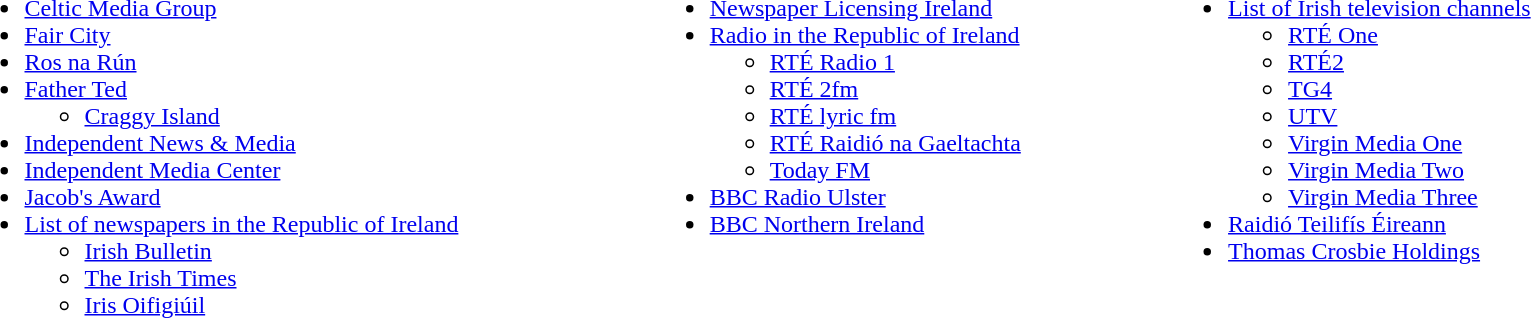<table width="90%">
<tr valign=top>
<td style= width="30%"><br><ul><li><a href='#'>Celtic Media Group</a></li><li><a href='#'>Fair City</a></li><li><a href='#'>Ros na Rún</a></li><li><a href='#'>Father Ted</a><ul><li><a href='#'>Craggy Island</a></li></ul></li><li><a href='#'>Independent News & Media</a></li><li><a href='#'>Independent Media Center</a></li><li><a href='#'>Jacob's Award</a></li><li><a href='#'>List of newspapers in the Republic of Ireland</a><ul><li><a href='#'>Irish Bulletin</a></li><li><a href='#'>The Irish Times</a></li><li><a href='#'>Iris Oifigiúil</a></li></ul></li></ul></td>
<td></td>
<td style= width="30%"><br><ul><li><a href='#'>Newspaper Licensing Ireland</a></li><li><a href='#'>Radio in the Republic of Ireland</a><ul><li><a href='#'>RTÉ Radio 1</a></li><li><a href='#'>RTÉ 2fm</a></li><li><a href='#'>RTÉ lyric fm</a></li><li><a href='#'>RTÉ Raidió na Gaeltachta</a></li><li><a href='#'>Today FM</a></li></ul></li><li><a href='#'>BBC Radio Ulster</a></li><li><a href='#'>BBC Northern Ireland</a></li></ul></td>
<td></td>
<td style= width="30%"><br><ul><li><a href='#'>List of Irish television channels</a><ul><li><a href='#'>RTÉ One</a></li><li><a href='#'>RTÉ2</a></li><li><a href='#'>TG4</a></li><li><a href='#'>UTV</a></li><li><a href='#'>Virgin Media One</a></li><li><a href='#'>Virgin Media Two</a></li><li><a href='#'>Virgin Media Three</a></li></ul></li><li><a href='#'>Raidió Teilifís Éireann</a></li><li><a href='#'>Thomas Crosbie Holdings</a></li></ul></td>
</tr>
</table>
